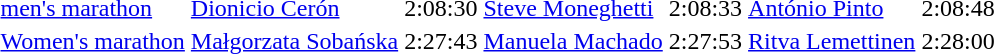<table>
<tr>
<td><a href='#'>men's marathon</a></td>
<td> <a href='#'>Dionicio Cerón</a></td>
<td>2:08:30</td>
<td> <a href='#'>Steve Moneghetti</a></td>
<td>2:08:33</td>
<td> <a href='#'>António Pinto</a></td>
<td>2:08:48</td>
</tr>
<tr>
<td><a href='#'>Women's marathon</a></td>
<td> <a href='#'>Małgorzata Sobańska</a></td>
<td>2:27:43</td>
<td> <a href='#'>Manuela Machado</a></td>
<td>2:27:53</td>
<td> <a href='#'>Ritva Lemettinen</a></td>
<td>2:28:00</td>
</tr>
</table>
